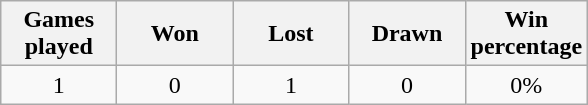<table class="wikitable" style="text-align:center">
<tr>
<th width="70">Games played</th>
<th width="70">Won</th>
<th width="70">Lost</th>
<th width="70">Drawn</th>
<th width="70">Win percentage</th>
</tr>
<tr>
<td>1</td>
<td>0</td>
<td>1</td>
<td>0</td>
<td>0%</td>
</tr>
</table>
